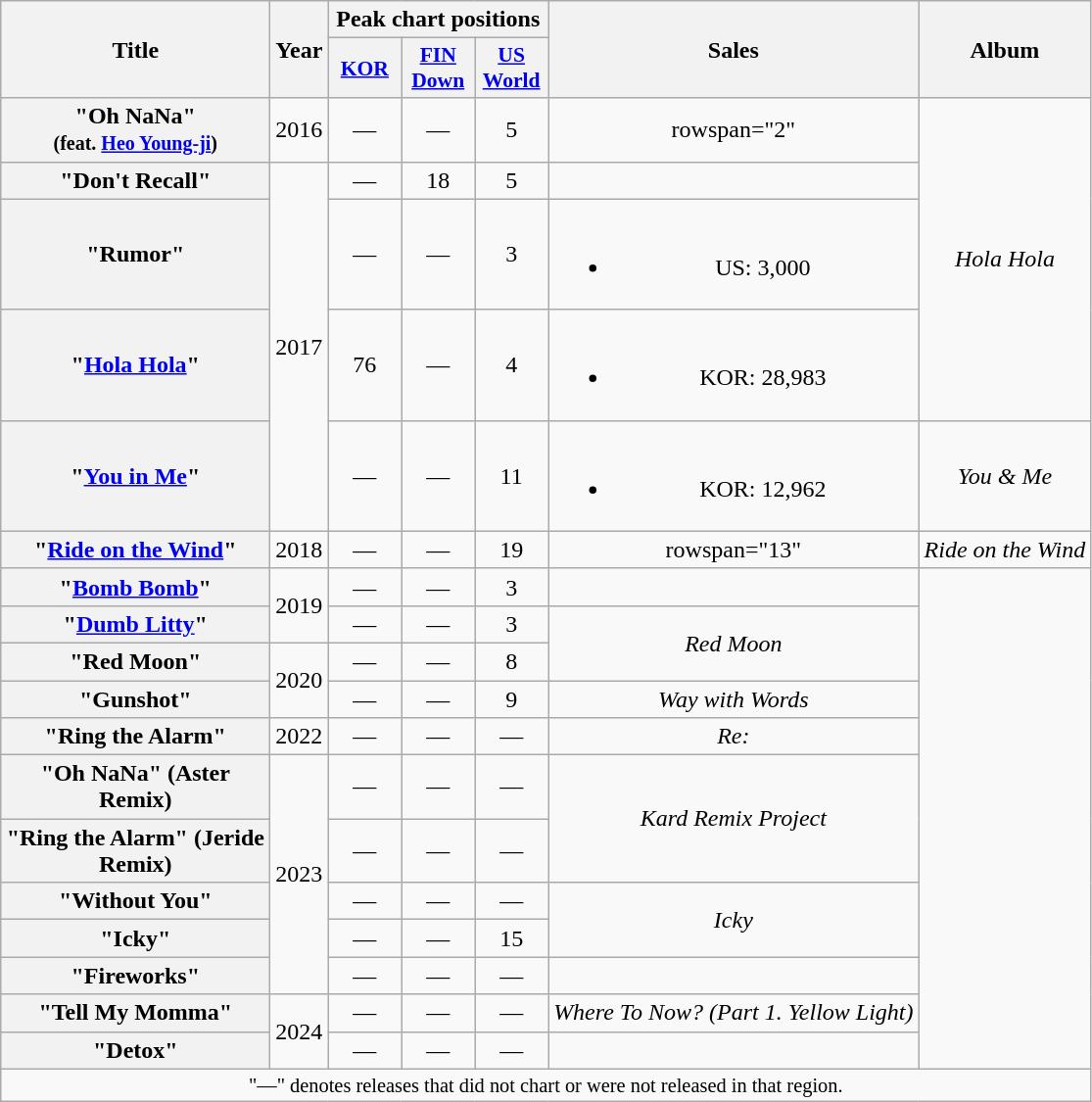<table class="wikitable plainrowheaders" style="text-align:center;">
<tr>
<th scope="col" rowspan="2" style="width:11em;">Title</th>
<th scope="col" rowspan="2">Year</th>
<th colspan="3">Peak chart positions</th>
<th scope="col" rowspan="2">Sales</th>
<th scope="col" rowspan="2">Album</th>
</tr>
<tr>
<th scope="col" style="width:3em;font-size:90%;"><a href='#'>KOR</a><br></th>
<th scope="col" style="width:3em;font-size:90%;"><a href='#'>FIN<br>Down</a><br></th>
<th scope="col" style="width:3em;font-size:90%;"><a href='#'>US World</a><br></th>
</tr>
<tr>
<th scope="row">"Oh NaNa"<br><small>(feat. <a href='#'>Heo Young-ji</a>)</small></th>
<td>2016</td>
<td>—</td>
<td>—</td>
<td>5</td>
<td>rowspan="2" </td>
<td rowspan="4"><em>Hola Hola</em></td>
</tr>
<tr>
<th scope="row">"Don't Recall"</th>
<td rowspan="4">2017</td>
<td>—</td>
<td>18</td>
<td>5</td>
</tr>
<tr>
<th scope="row">"Rumor"</th>
<td>—</td>
<td>—</td>
<td>3</td>
<td><br><ul><li>US: 3,000</li></ul></td>
</tr>
<tr>
<th scope="row">"<a href='#'>Hola Hola</a>"</th>
<td>76</td>
<td>—</td>
<td>4</td>
<td><br><ul><li>KOR: 28,983</li></ul></td>
</tr>
<tr>
<th scope="row">"<a href='#'>You in Me</a>"</th>
<td>—</td>
<td>—</td>
<td>11</td>
<td><br><ul><li>KOR: 12,962</li></ul></td>
<td><em>You & Me</em></td>
</tr>
<tr>
<th scope="row">"<a href='#'>Ride on the Wind</a>"</th>
<td>2018</td>
<td>—</td>
<td>—</td>
<td>19</td>
<td>rowspan="13" </td>
<td><em>Ride on the Wind</em></td>
</tr>
<tr>
<th scope="row">"<a href='#'>Bomb Bomb</a>"</th>
<td rowspan="2">2019</td>
<td>—</td>
<td>—</td>
<td>3</td>
<td></td>
</tr>
<tr>
<th scope="row">"<a href='#'>Dumb Litty</a>"</th>
<td>—</td>
<td>—</td>
<td>3</td>
<td rowspan="2"><em>Red Moon</em></td>
</tr>
<tr>
<th scope="row">"Red Moon"</th>
<td rowspan="2">2020</td>
<td>—</td>
<td>—</td>
<td>8</td>
</tr>
<tr>
<th scope="row">"Gunshot"</th>
<td>—</td>
<td>—</td>
<td>9</td>
<td><em>Way with Words</em></td>
</tr>
<tr>
<th scope="row">"Ring the Alarm"</th>
<td>2022</td>
<td>—</td>
<td>—</td>
<td>—</td>
<td><em>Re:</em></td>
</tr>
<tr>
<th scope="row">"Oh NaNa" (Aster Remix)</th>
<td rowspan="5">2023</td>
<td>—</td>
<td>—</td>
<td>—</td>
<td rowspan="2"><em>Kard Remix Project</em></td>
</tr>
<tr>
<th scope="row">"Ring the Alarm" (Jeride Remix)</th>
<td>—</td>
<td>—</td>
<td>—</td>
</tr>
<tr>
<th scope="row">"Without You"</th>
<td>—</td>
<td>—</td>
<td>—</td>
<td rowspan="2"><em>Icky</em></td>
</tr>
<tr>
<th scope="row">"Icky"</th>
<td>—</td>
<td>—</td>
<td>15</td>
</tr>
<tr>
<th scope="row">"Fireworks"</th>
<td>—</td>
<td>—</td>
<td>—</td>
<td></td>
</tr>
<tr>
<th scope="row">"Tell My Momma"</th>
<td rowspan="2">2024</td>
<td>—</td>
<td>—</td>
<td>—</td>
<td><em>Where To Now? (Part 1. Yellow Light)</em></td>
</tr>
<tr>
<th scope="row">"Detox"</th>
<td>—</td>
<td>—</td>
<td>—</td>
<td></td>
</tr>
<tr>
<td colspan="7" style="font-size:85%;">"—" denotes releases that did not chart or were not released in that region.</td>
</tr>
</table>
